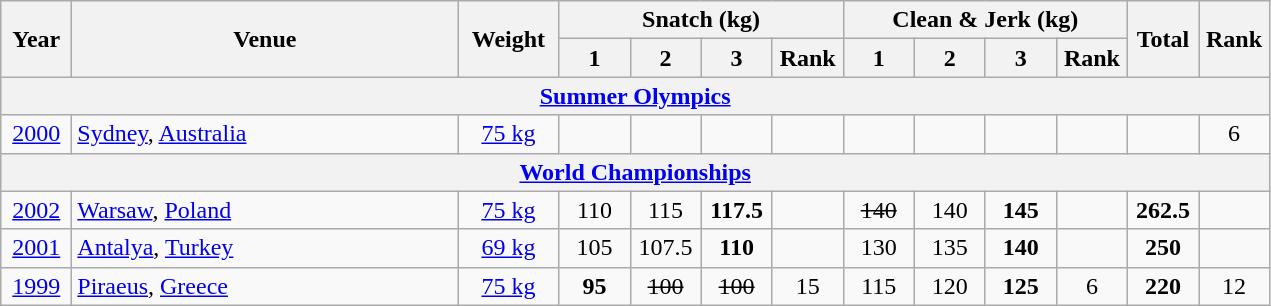<table class = "wikitable" style="text-align:center;">
<tr>
<th rowspan="2" style="width:40px;">Year</th>
<th rowspan="2" style="width:250px;">Venue</th>
<th rowspan="2" style="width:60px;">Weight</th>
<th colspan=4>Snatch (kg)</th>
<th colspan=4>Clean & Jerk (kg)</th>
<th rowspan="2" style="width:40px;">Total</th>
<th rowspan="2" style="width:40px;">Rank</th>
</tr>
<tr>
<th width=40>1</th>
<th width=40>2</th>
<th width=40>3</th>
<th width=40>Rank</th>
<th width=40>1</th>
<th width=40>2</th>
<th width=40>3</th>
<th width=40>Rank</th>
</tr>
<tr>
<th colspan=13><a href='#'>Summer Olympics</a></th>
</tr>
<tr>
<td><a href='#'>2000</a></td>
<td align=left> <a href='#'>Sydney</a>, <a href='#'>Australia</a></td>
<td><a href='#'>75 kg</a></td>
<td></td>
<td></td>
<td></td>
<td></td>
<td></td>
<td></td>
<td></td>
<td></td>
<td></td>
<td>6</td>
</tr>
<tr>
<th colspan=13><a href='#'>World Championships</a></th>
</tr>
<tr>
<td><a href='#'>2002</a></td>
<td align=left> <a href='#'>Warsaw</a>, <a href='#'>Poland</a></td>
<td><a href='#'>75 kg</a></td>
<td>110</td>
<td>115</td>
<td><strong>117.5</strong></td>
<td></td>
<td><s>140</s></td>
<td>140</td>
<td><strong>145</strong></td>
<td></td>
<td><strong>262.5</strong></td>
<td></td>
</tr>
<tr>
<td><a href='#'>2001</a></td>
<td align=left> <a href='#'>Antalya</a>, <a href='#'>Turkey</a></td>
<td><a href='#'>69 kg</a></td>
<td>105</td>
<td>107.5</td>
<td><strong>110</strong></td>
<td></td>
<td>130</td>
<td>135</td>
<td><strong>140</strong></td>
<td></td>
<td><strong>250</strong></td>
<td></td>
</tr>
<tr>
<td><a href='#'>1999</a></td>
<td align=left> <a href='#'>Piraeus</a>, <a href='#'>Greece</a></td>
<td><a href='#'>75 kg</a></td>
<td><strong>95</strong></td>
<td><s>100</s></td>
<td><s>100</s></td>
<td>15</td>
<td>115</td>
<td>120</td>
<td><strong>125</strong></td>
<td>6</td>
<td><strong>220</strong></td>
<td>12</td>
</tr>
</table>
